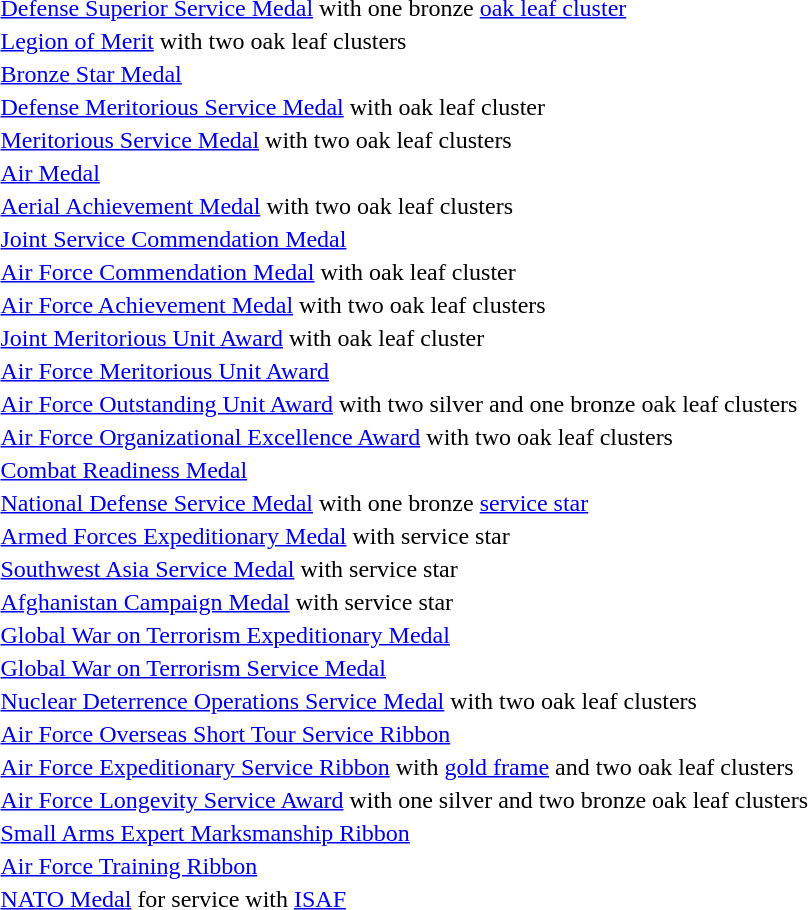<table>
<tr>
<td></td>
<td><a href='#'>Defense Superior Service Medal</a> with one bronze <a href='#'>oak leaf cluster</a></td>
</tr>
<tr>
<td><span></span><span></span></td>
<td><a href='#'>Legion of Merit</a> with two oak leaf clusters</td>
</tr>
<tr>
<td></td>
<td><a href='#'>Bronze Star Medal</a></td>
</tr>
<tr>
<td></td>
<td><a href='#'>Defense Meritorious Service Medal</a> with oak leaf cluster</td>
</tr>
<tr>
<td><span></span><span></span></td>
<td><a href='#'>Meritorious Service Medal</a> with two oak leaf clusters</td>
</tr>
<tr>
<td></td>
<td><a href='#'>Air Medal</a></td>
</tr>
<tr>
<td><span></span><span></span></td>
<td><a href='#'>Aerial Achievement Medal</a> with two oak leaf clusters</td>
</tr>
<tr>
<td></td>
<td><a href='#'>Joint Service Commendation Medal</a></td>
</tr>
<tr>
<td></td>
<td><a href='#'>Air Force Commendation Medal</a> with oak leaf cluster</td>
</tr>
<tr>
<td><span></span><span></span></td>
<td><a href='#'>Air Force Achievement Medal</a> with two oak leaf clusters</td>
</tr>
<tr>
<td></td>
<td><a href='#'>Joint Meritorious Unit Award</a> with oak leaf cluster</td>
</tr>
<tr>
<td></td>
<td><a href='#'>Air Force Meritorious Unit Award</a></td>
</tr>
<tr>
<td><span></span><span></span><span></span></td>
<td><a href='#'>Air Force Outstanding Unit Award</a> with two silver and one bronze oak leaf clusters</td>
</tr>
<tr>
<td><span></span><span></span></td>
<td><a href='#'>Air Force Organizational Excellence Award</a> with two oak leaf clusters</td>
</tr>
<tr>
<td></td>
<td><a href='#'>Combat Readiness Medal</a></td>
</tr>
<tr>
<td></td>
<td><a href='#'>National Defense Service Medal</a> with one bronze <a href='#'>service star</a></td>
</tr>
<tr>
<td></td>
<td><a href='#'>Armed Forces Expeditionary Medal</a> with service star</td>
</tr>
<tr>
<td></td>
<td><a href='#'>Southwest Asia Service Medal</a> with service star</td>
</tr>
<tr>
<td></td>
<td><a href='#'>Afghanistan Campaign Medal</a> with service star</td>
</tr>
<tr>
<td></td>
<td><a href='#'>Global War on Terrorism Expeditionary Medal</a></td>
</tr>
<tr>
<td></td>
<td><a href='#'>Global War on Terrorism Service Medal</a></td>
</tr>
<tr>
<td><span></span><span></span></td>
<td><a href='#'>Nuclear Deterrence Operations Service Medal</a> with two oak leaf clusters</td>
</tr>
<tr>
<td></td>
<td><a href='#'>Air Force Overseas Short Tour Service Ribbon</a></td>
</tr>
<tr>
<td><span></span><span></span></td>
<td><a href='#'>Air Force Expeditionary Service Ribbon</a> with <a href='#'>gold frame</a> and two oak leaf clusters</td>
</tr>
<tr>
<td><span></span><span></span><span></span></td>
<td><a href='#'>Air Force Longevity Service Award</a> with one silver and two bronze oak leaf clusters</td>
</tr>
<tr>
<td></td>
<td><a href='#'>Small Arms Expert Marksmanship Ribbon</a></td>
</tr>
<tr>
<td></td>
<td><a href='#'>Air Force Training Ribbon</a></td>
</tr>
<tr>
<td></td>
<td><a href='#'>NATO Medal</a> for service with <a href='#'>ISAF</a></td>
</tr>
</table>
